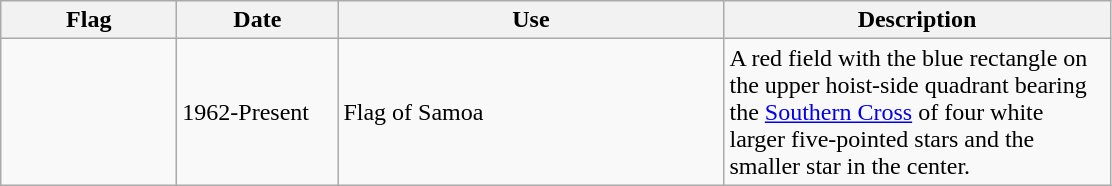<table class="wikitable">
<tr>
<th style="width:110px;">Flag</th>
<th style="width:100px;">Date</th>
<th style="width:250px;">Use</th>
<th style="width:250px;">Description</th>
</tr>
<tr>
<td></td>
<td>1962-Present</td>
<td>Flag of Samoa</td>
<td>A red field with the blue rectangle on the upper hoist-side quadrant bearing the <a href='#'>Southern Cross</a> of four white larger five-pointed stars and the smaller star in the center.</td>
</tr>
</table>
